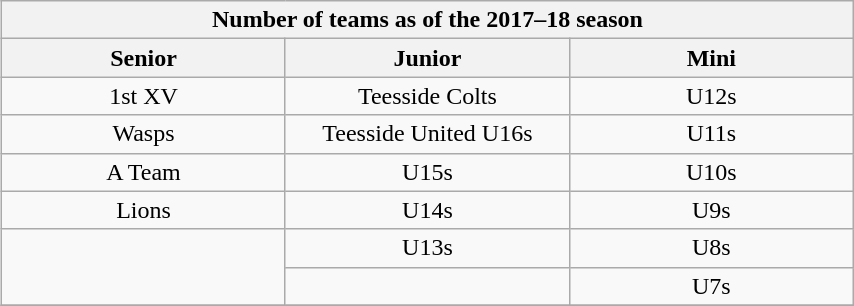<table class="wikitable" style="text-align: center; margin-left:1em; float: right; width:45%">
<tr>
<th colspan=3>Number of teams as of the 2017–18 season</th>
</tr>
<tr>
<th scope="col" style=width:15%>Senior</th>
<th scope="col" style=width:15%>Junior</th>
<th scope="col" style=width:15%>Mini</th>
</tr>
<tr>
<td>1st XV</td>
<td>Teesside Colts</td>
<td>U12s</td>
</tr>
<tr>
<td>Wasps</td>
<td>Teesside United U16s</td>
<td>U11s</td>
</tr>
<tr>
<td>A Team</td>
<td>U15s</td>
<td>U10s</td>
</tr>
<tr>
<td>Lions</td>
<td>U14s</td>
<td>U9s</td>
</tr>
<tr>
<td rowspan=2></td>
<td>U13s</td>
<td>U8s</td>
</tr>
<tr>
<td></td>
<td>U7s</td>
</tr>
<tr>
</tr>
</table>
